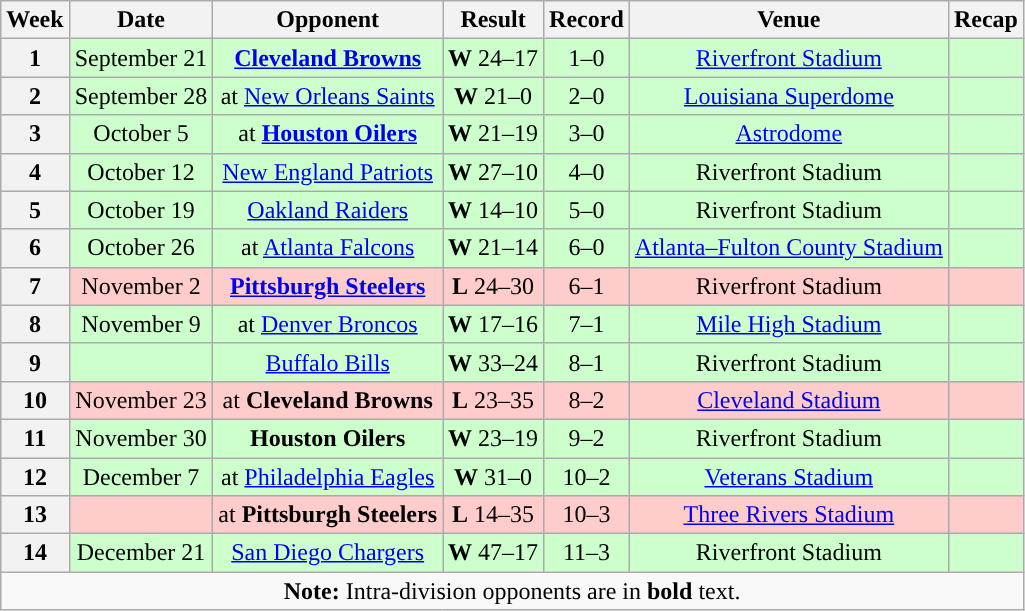<table class="wikitable" style="text-align:center">
<tr>
<th>Week</th>
<th>Date</th>
<th>Opponent</th>
<th>Result</th>
<th>Record</th>
<th>Venue</th>
<th>Recap</th>
</tr>
<tr style="background:#cfc">
<th>1</th>
<td>September 21</td>
<td><strong><a href='#'>Cleveland Browns</a></strong></td>
<td><strong>W</strong> 24–17</td>
<td>1–0</td>
<td><a href='#'>Riverfront Stadium</a></td>
<td></td>
</tr>
<tr style="background:#cfc">
<th>2</th>
<td>September 28</td>
<td>at <a href='#'>New Orleans Saints</a></td>
<td><strong>W</strong> 21–0</td>
<td>2–0</td>
<td><a href='#'>Louisiana Superdome</a></td>
<td></td>
</tr>
<tr style="background:#cfc">
<th>3</th>
<td>October 5</td>
<td>at <strong><a href='#'>Houston Oilers</a></strong></td>
<td><strong>W</strong> 21–19</td>
<td>3–0</td>
<td><a href='#'>Astrodome</a></td>
<td></td>
</tr>
<tr style="background:#cfc">
<th>4</th>
<td>October 12</td>
<td><a href='#'>New England Patriots</a></td>
<td><strong>W</strong> 27–10</td>
<td>4–0</td>
<td>Riverfront Stadium</td>
<td></td>
</tr>
<tr style="background:#cfc">
<th>5</th>
<td>October 19</td>
<td><a href='#'>Oakland Raiders</a></td>
<td><strong>W</strong> 14–10</td>
<td>5–0</td>
<td>Riverfront Stadium</td>
<td></td>
</tr>
<tr style="background:#cfc">
<th>6</th>
<td>October 26</td>
<td>at <a href='#'>Atlanta Falcons</a></td>
<td><strong>W</strong> 21–14</td>
<td>6–0</td>
<td><a href='#'>Atlanta–Fulton County Stadium</a></td>
<td></td>
</tr>
<tr style="background:#fcc">
<th>7</th>
<td>November 2</td>
<td><strong><a href='#'>Pittsburgh Steelers</a></strong></td>
<td><strong>L</strong> 24–30</td>
<td>6–1</td>
<td>Riverfront Stadium</td>
<td></td>
</tr>
<tr style="background:#cfc">
<th>8</th>
<td>November 9</td>
<td>at <a href='#'>Denver Broncos</a></td>
<td><strong>W</strong> 17–16</td>
<td>7–1</td>
<td><a href='#'>Mile High Stadium</a></td>
<td></td>
</tr>
<tr style="background:#cfc">
<th>9</th>
<td></td>
<td><a href='#'>Buffalo Bills</a></td>
<td><strong>W</strong> 33–24</td>
<td>8–1</td>
<td>Riverfront Stadium</td>
<td></td>
</tr>
<tr style="background:#fcc">
<th>10</th>
<td>November 23</td>
<td>at <strong>Cleveland Browns</strong></td>
<td><strong>L</strong> 23–35</td>
<td>8–2</td>
<td><a href='#'>Cleveland Stadium</a></td>
<td></td>
</tr>
<tr style="background:#cfc">
<th>11</th>
<td>November 30</td>
<td><strong>Houston Oilers</strong></td>
<td><strong>W</strong> 23–19</td>
<td>9–2</td>
<td>Riverfront Stadium</td>
<td></td>
</tr>
<tr style="background:#cfc">
<th>12</th>
<td>December 7</td>
<td>at <a href='#'>Philadelphia Eagles</a></td>
<td><strong>W</strong> 31–0</td>
<td>10–2</td>
<td><a href='#'>Veterans Stadium</a></td>
<td></td>
</tr>
<tr style="background:#fcc">
<th>13</th>
<td></td>
<td>at <strong>Pittsburgh Steelers</strong></td>
<td><strong>L</strong> 14–35</td>
<td>10–3</td>
<td><a href='#'>Three Rivers Stadium</a></td>
<td></td>
</tr>
<tr style="background:#cfc">
<th>14</th>
<td>December 21</td>
<td><a href='#'>San Diego Chargers</a></td>
<td><strong>W</strong> 47–17</td>
<td>11–3</td>
<td>Riverfront Stadium</td>
<td></td>
</tr>
<tr>
<td colspan="8"><strong>Note:</strong> Intra-division opponents are in <strong>bold</strong> text.</td>
</tr>
</table>
